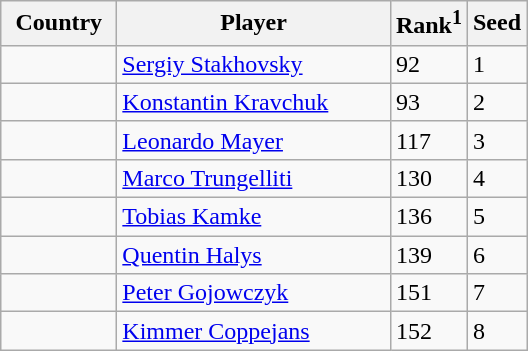<table class="sortable wikitable">
<tr>
<th width="70">Country</th>
<th width="175">Player</th>
<th>Rank<sup>1</sup></th>
<th>Seed</th>
</tr>
<tr>
<td></td>
<td><a href='#'>Sergiy Stakhovsky</a></td>
<td>92</td>
<td>1</td>
</tr>
<tr>
<td></td>
<td><a href='#'>Konstantin Kravchuk</a></td>
<td>93</td>
<td>2</td>
</tr>
<tr>
<td></td>
<td><a href='#'>Leonardo Mayer</a></td>
<td>117</td>
<td>3</td>
</tr>
<tr>
<td></td>
<td><a href='#'>Marco Trungelliti</a></td>
<td>130</td>
<td>4</td>
</tr>
<tr>
<td></td>
<td><a href='#'>Tobias Kamke</a></td>
<td>136</td>
<td>5</td>
</tr>
<tr>
<td></td>
<td><a href='#'>Quentin Halys</a></td>
<td>139</td>
<td>6</td>
</tr>
<tr>
<td></td>
<td><a href='#'>Peter Gojowczyk</a></td>
<td>151</td>
<td>7</td>
</tr>
<tr>
<td></td>
<td><a href='#'>Kimmer Coppejans</a></td>
<td>152</td>
<td>8</td>
</tr>
</table>
